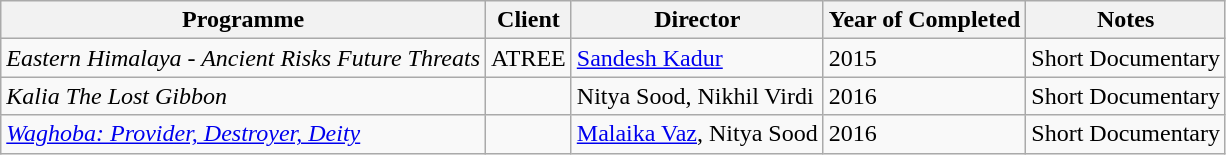<table class="wikitable sortable">
<tr>
<th>Programme</th>
<th>Client</th>
<th>Director</th>
<th>Year of Completed</th>
<th>Notes</th>
</tr>
<tr>
<td><em>Eastern Himalaya - Ancient Risks Future Threats</em></td>
<td>ATREE</td>
<td><a href='#'>Sandesh Kadur</a></td>
<td>2015</td>
<td>Short Documentary</td>
</tr>
<tr>
<td><em>Kalia The Lost Gibbon</em></td>
<td></td>
<td>Nitya Sood, Nikhil Virdi</td>
<td>2016</td>
<td>Short Documentary</td>
</tr>
<tr>
<td><em><a href='#'>Waghoba: Provider, Destroyer, Deity</a></em></td>
<td></td>
<td><a href='#'>Malaika Vaz</a>, Nitya Sood</td>
<td>2016</td>
<td>Short Documentary</td>
</tr>
</table>
